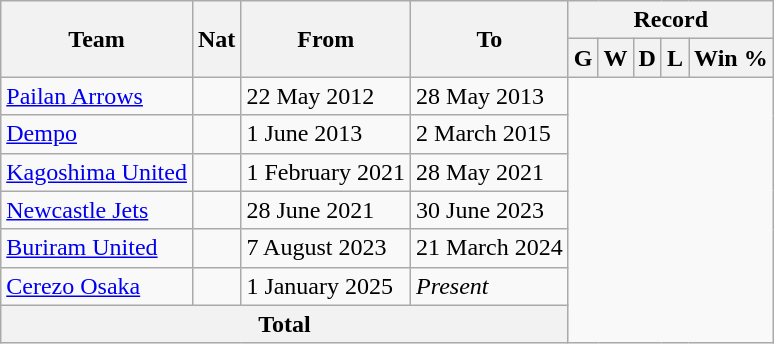<table class="wikitable" style="text-align: center">
<tr>
<th rowspan="2">Team</th>
<th rowspan="2">Nat</th>
<th rowspan="2">From</th>
<th rowspan="2">To</th>
<th colspan="5">Record</th>
</tr>
<tr>
<th>G</th>
<th>W</th>
<th>D</th>
<th>L</th>
<th>Win %</th>
</tr>
<tr>
<td align=left><a href='#'>Pailan Arrows</a></td>
<td></td>
<td align=left>22 May 2012</td>
<td align=left>28 May 2013<br></td>
</tr>
<tr>
<td align=left><a href='#'>Dempo</a></td>
<td></td>
<td align=left>1 June 2013</td>
<td align=left>2 March 2015<br></td>
</tr>
<tr>
<td align=left><a href='#'>Kagoshima United</a></td>
<td></td>
<td align=left>1 February 2021</td>
<td align=left>28 May 2021<br></td>
</tr>
<tr>
<td align=left><a href='#'>Newcastle Jets</a></td>
<td></td>
<td align=left>28 June 2021</td>
<td align=left>30 June 2023<br></td>
</tr>
<tr>
<td align=left><a href='#'>Buriram United</a></td>
<td></td>
<td align=left>7 August 2023</td>
<td align=left>21 March 2024<br></td>
</tr>
<tr>
<td align=left><a href='#'>Cerezo Osaka</a></td>
<td></td>
<td align=left>1 January 2025</td>
<td align=left><em>Present</em><br></td>
</tr>
<tr>
<th colspan="4">Total<br></th>
</tr>
</table>
